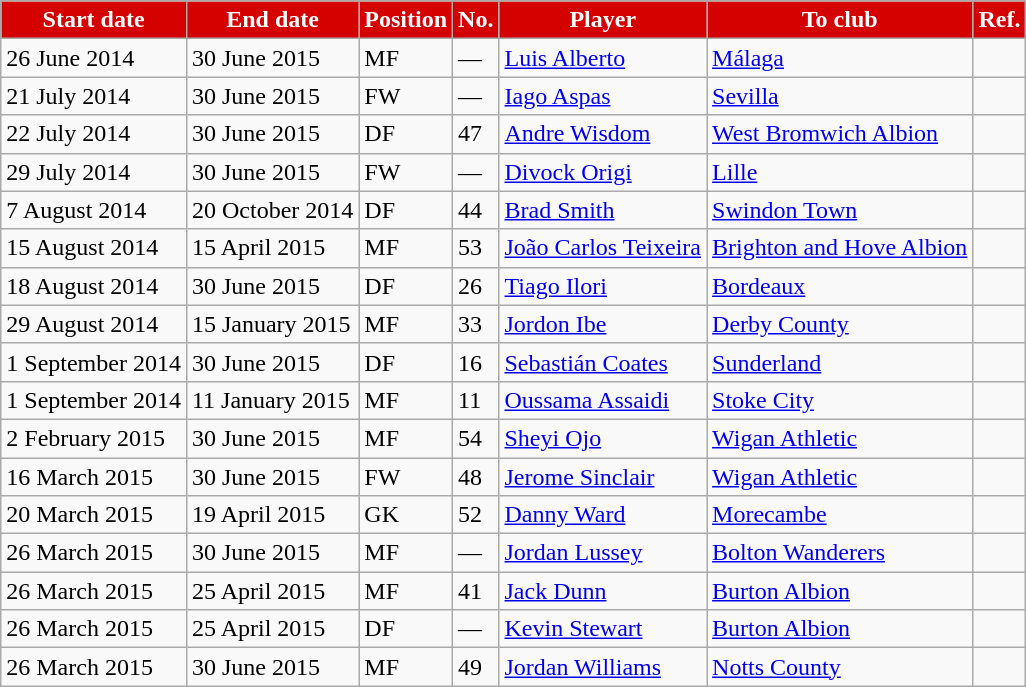<table class="wikitable sortable">
<tr>
<th style="background:#d50000; color:white;">Start date</th>
<th style="background:#d50000; color:white;">End date</th>
<th style="background:#d50000; color:white;">Position</th>
<th style="background:#d50000; color:white;">No.</th>
<th style="background:#d50000; color:white;">Player</th>
<th style="background:#d50000; color:white;">To club</th>
<th style="background:#d50000; color:white;">Ref.</th>
</tr>
<tr>
<td>26 June 2014</td>
<td>30 June 2015</td>
<td>MF</td>
<td>—</td>
<td> <a href='#'>Luis Alberto</a></td>
<td> <a href='#'>Málaga</a></td>
<td></td>
</tr>
<tr>
<td>21 July 2014</td>
<td>30 June 2015</td>
<td>FW</td>
<td>—</td>
<td> <a href='#'>Iago Aspas</a></td>
<td> <a href='#'>Sevilla</a></td>
<td></td>
</tr>
<tr>
<td>22 July 2014</td>
<td>30 June 2015</td>
<td>DF</td>
<td>47</td>
<td> <a href='#'>Andre Wisdom</a></td>
<td> <a href='#'>West Bromwich Albion</a></td>
<td></td>
</tr>
<tr>
<td>29 July 2014</td>
<td>30 June 2015</td>
<td>FW</td>
<td>—</td>
<td> <a href='#'>Divock Origi</a></td>
<td> <a href='#'>Lille</a></td>
<td></td>
</tr>
<tr>
<td>7 August 2014</td>
<td>20 October 2014</td>
<td>DF</td>
<td>44</td>
<td> <a href='#'>Brad Smith</a></td>
<td> <a href='#'>Swindon Town</a></td>
<td></td>
</tr>
<tr>
<td>15 August 2014</td>
<td>15 April 2015</td>
<td>MF</td>
<td>53</td>
<td> <a href='#'>João Carlos Teixeira</a></td>
<td> <a href='#'>Brighton and Hove Albion</a></td>
<td></td>
</tr>
<tr>
<td>18 August 2014</td>
<td>30 June 2015</td>
<td>DF</td>
<td>26</td>
<td> <a href='#'>Tiago Ilori</a></td>
<td> <a href='#'>Bordeaux</a></td>
<td></td>
</tr>
<tr>
<td>29 August 2014</td>
<td>15 January 2015</td>
<td>MF</td>
<td>33</td>
<td> <a href='#'>Jordon Ibe</a></td>
<td> <a href='#'>Derby County</a></td>
<td></td>
</tr>
<tr>
<td>1 September 2014</td>
<td>30 June 2015</td>
<td>DF</td>
<td>16</td>
<td> <a href='#'>Sebastián Coates</a></td>
<td> <a href='#'>Sunderland</a></td>
<td></td>
</tr>
<tr>
<td>1 September 2014</td>
<td>11 January 2015</td>
<td>MF</td>
<td>11</td>
<td> <a href='#'>Oussama Assaidi</a></td>
<td> <a href='#'>Stoke City</a></td>
<td></td>
</tr>
<tr>
<td>2 February 2015</td>
<td>30 June 2015</td>
<td>MF</td>
<td>54</td>
<td> <a href='#'>Sheyi Ojo</a></td>
<td> <a href='#'>Wigan Athletic</a></td>
<td></td>
</tr>
<tr>
<td>16 March 2015</td>
<td>30 June 2015</td>
<td>FW</td>
<td>48</td>
<td> <a href='#'>Jerome Sinclair</a></td>
<td> <a href='#'>Wigan Athletic</a></td>
<td></td>
</tr>
<tr>
<td>20 March 2015</td>
<td>19 April 2015</td>
<td>GK</td>
<td>52</td>
<td> <a href='#'>Danny Ward</a></td>
<td> <a href='#'>Morecambe</a></td>
<td></td>
</tr>
<tr>
<td>26 March 2015</td>
<td>30 June 2015</td>
<td>MF</td>
<td>—</td>
<td> <a href='#'>Jordan Lussey</a></td>
<td> <a href='#'>Bolton Wanderers</a></td>
<td></td>
</tr>
<tr>
<td>26 March 2015</td>
<td>25 April 2015</td>
<td>MF</td>
<td>41</td>
<td> <a href='#'>Jack Dunn</a></td>
<td> <a href='#'>Burton Albion</a></td>
<td></td>
</tr>
<tr>
<td>26 March 2015</td>
<td>25 April 2015</td>
<td>DF</td>
<td>—</td>
<td> <a href='#'>Kevin Stewart</a></td>
<td> <a href='#'>Burton Albion</a></td>
<td></td>
</tr>
<tr>
<td>26 March 2015</td>
<td>30 June 2015</td>
<td>MF</td>
<td>49</td>
<td> <a href='#'>Jordan Williams</a></td>
<td> <a href='#'>Notts County</a></td>
<td></td>
</tr>
</table>
